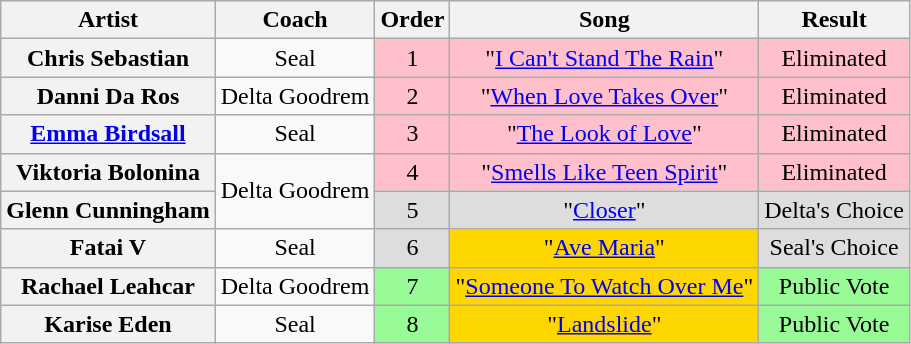<table class="wikitable plainrowheaders sortable" style="text-align: center; width: auto;">
<tr>
<th scope="col">Artist</th>
<th scope="col">Coach</th>
<th scope="col">Order</th>
<th scope="col">Song</th>
<th scope="col">Result</th>
</tr>
<tr>
<th scope="row">Chris Sebastian</th>
<td>Seal</td>
<td bgcolor=pink>1</td>
<td bgcolor=pink>"<a href='#'>I Can't Stand The Rain</a>"</td>
<td bgcolor=pink>Eliminated</td>
</tr>
<tr>
<th scope="row">Danni Da Ros</th>
<td>Delta Goodrem</td>
<td bgcolor=pink>2</td>
<td bgcolor=pink>"<a href='#'>When Love Takes Over</a>"</td>
<td bgcolor=pink>Eliminated</td>
</tr>
<tr>
<th scope="row"><a href='#'>Emma Birdsall</a></th>
<td>Seal</td>
<td bgcolor=pink>3</td>
<td bgcolor=pink>"<a href='#'>The Look of Love</a>"</td>
<td bgcolor=pink>Eliminated</td>
</tr>
<tr>
<th scope="row">Viktoria Bolonina</th>
<td rowspan=2>Delta Goodrem</td>
<td bgcolor=pink>4</td>
<td bgcolor=pink>"<a href='#'>Smells Like Teen Spirit</a>"</td>
<td bgcolor=pink>Eliminated</td>
</tr>
<tr>
<th scope="row">Glenn Cunningham</th>
<td style="background:#ddd;">5</td>
<td style="background:#ddd;">"<a href='#'>Closer</a>"</td>
<td style="background:#ddd;">Delta's Choice</td>
</tr>
<tr>
<th scope="row">Fatai V</th>
<td>Seal</td>
<td style="background:#ddd;">6</td>
<td style="background:gold;">"<a href='#'>Ave Maria</a>"</td>
<td style="background:#ddd;">Seal's Choice</td>
</tr>
<tr>
<th scope="row">Rachael Leahcar</th>
<td>Delta Goodrem</td>
<td bgcolor=palegreen>7</td>
<td style="background:gold;">"<a href='#'>Someone To Watch Over Me</a>"</td>
<td bgcolor=palegreen>Public Vote</td>
</tr>
<tr>
<th scope="row">Karise Eden</th>
<td>Seal</td>
<td bgcolor=palegreen>8</td>
<td style="background:gold;">"<a href='#'>Landslide</a>"</td>
<td bgcolor=palegreen>Public Vote</td>
</tr>
</table>
